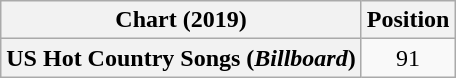<table class="wikitable plainrowheaders" style="text-align:center">
<tr>
<th>Chart (2019)</th>
<th>Position</th>
</tr>
<tr>
<th scope="row">US Hot Country Songs (<em>Billboard</em>)</th>
<td>91</td>
</tr>
</table>
